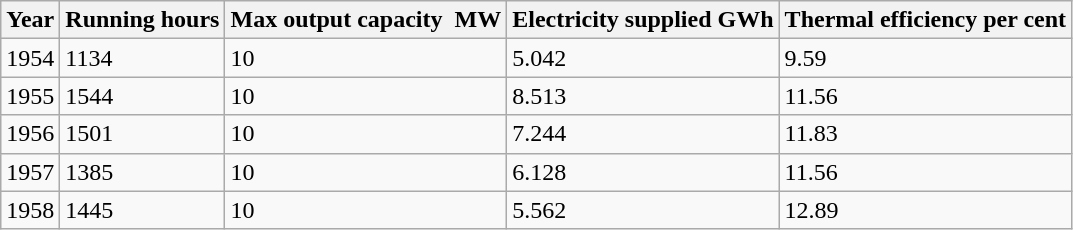<table class="wikitable">
<tr>
<th>Year</th>
<th>Running hours</th>
<th>Max output capacity  MW</th>
<th>Electricity supplied GWh</th>
<th>Thermal efficiency per cent</th>
</tr>
<tr>
<td>1954</td>
<td>1134</td>
<td>10</td>
<td>5.042</td>
<td>9.59</td>
</tr>
<tr>
<td>1955</td>
<td>1544</td>
<td>10</td>
<td>8.513</td>
<td>11.56</td>
</tr>
<tr>
<td>1956</td>
<td>1501</td>
<td>10</td>
<td>7.244</td>
<td>11.83</td>
</tr>
<tr>
<td>1957</td>
<td>1385</td>
<td>10</td>
<td>6.128</td>
<td>11.56</td>
</tr>
<tr>
<td>1958</td>
<td>1445</td>
<td>10</td>
<td>5.562</td>
<td>12.89</td>
</tr>
</table>
